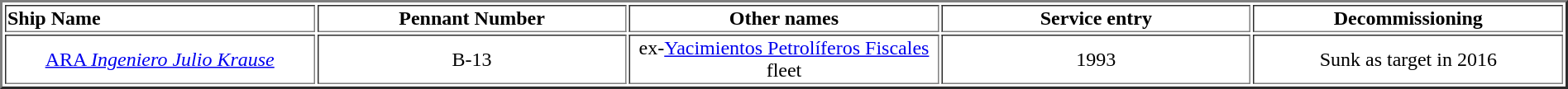<table width="100%" border="2">
<tr>
<th width="16%" align="left">Ship Name</th>
<th width="16%" align="center">Pennant Number</th>
<th width="16%" align="center">Other names</th>
<th width="16%" align="center">Service entry</th>
<th width="16%" align="center">Decommissioning</th>
</tr>
<tr>
<td align="center"><a href='#'>ARA <em>Ingeniero Julio Krause</em></a></td>
<td align="center">B-13</td>
<td align="center">ex-<a href='#'>Yacimientos Petrolíferos Fiscales</a> fleet</td>
<td align="center">1993</td>
<td align="center">Sunk as target in 2016</td>
</tr>
</table>
